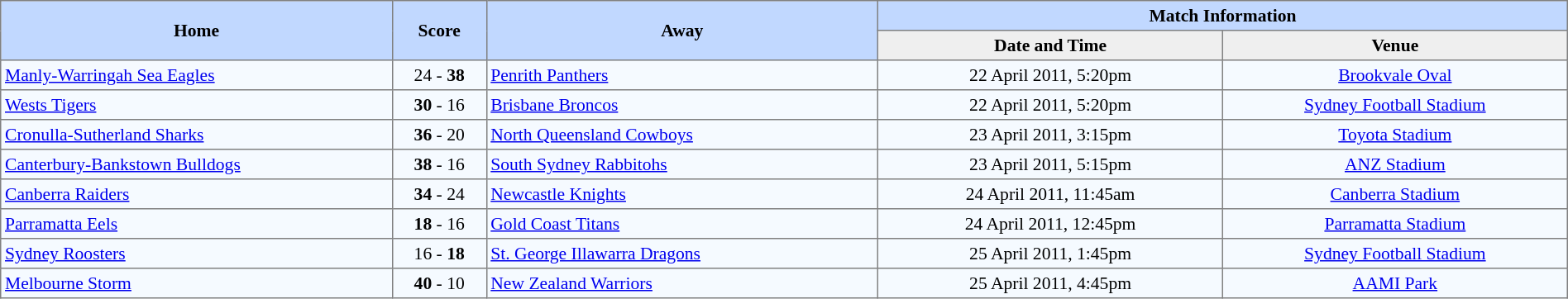<table border=1 style="border-collapse:collapse; font-size:90%; text-align:center;" cellpadding=3 cellspacing=0 width=100%>
<tr bgcolor=#C1D8FF>
<th rowspan=2 width=25%>Home</th>
<th rowspan=2 width=6%>Score</th>
<th rowspan=2 width=25%>Away</th>
<th colspan=6>Match Information</th>
</tr>
<tr bgcolor=#EFEFEF>
<th width=22%>Date and Time</th>
<th width=22%>Venue</th>
</tr>
<tr align=center bgcolor=#F5FAFF>
<td align=left> <a href='#'>Manly-Warringah Sea Eagles</a></td>
<td>24 - <strong>38</strong></td>
<td align=left> <a href='#'>Penrith Panthers</a></td>
<td>22 April 2011, 5:20pm</td>
<td><a href='#'>Brookvale Oval</a></td>
</tr>
<tr align=center bgcolor=#F5FAFF>
<td align=left> <a href='#'>Wests Tigers</a></td>
<td><strong>30</strong> - 16</td>
<td align=left> <a href='#'>Brisbane Broncos</a></td>
<td>22 April 2011, 5:20pm</td>
<td><a href='#'>Sydney Football Stadium</a></td>
</tr>
<tr align=center bgcolor=#F5FAFF>
<td align=left> <a href='#'>Cronulla-Sutherland Sharks</a></td>
<td><strong>36</strong> - 20</td>
<td align=left> <a href='#'>North Queensland Cowboys</a></td>
<td>23 April 2011, 3:15pm</td>
<td><a href='#'>Toyota Stadium</a></td>
</tr>
<tr align=center bgcolor=#F5FAFF>
<td align=left> <a href='#'>Canterbury-Bankstown Bulldogs</a></td>
<td><strong>38</strong> - 16</td>
<td align=left> <a href='#'>South Sydney Rabbitohs</a></td>
<td>23 April 2011, 5:15pm</td>
<td><a href='#'>ANZ Stadium</a></td>
</tr>
<tr align=center bgcolor=#F5FAFF>
<td align=left> <a href='#'>Canberra Raiders</a></td>
<td><strong>34</strong> - 24</td>
<td align=left> <a href='#'>Newcastle Knights</a></td>
<td>24 April 2011, 11:45am</td>
<td><a href='#'>Canberra Stadium</a></td>
</tr>
<tr align=center bgcolor=#F5FAFF>
<td align=left> <a href='#'>Parramatta Eels</a></td>
<td><strong>18</strong> - 16</td>
<td align=left> <a href='#'>Gold Coast Titans</a></td>
<td>24 April 2011, 12:45pm</td>
<td><a href='#'>Parramatta Stadium</a></td>
</tr>
<tr align=center bgcolor=#F5FAFF>
<td align=left> <a href='#'>Sydney Roosters</a></td>
<td>16 - <strong>18</strong></td>
<td align=left> <a href='#'>St. George Illawarra Dragons</a></td>
<td>25 April 2011, 1:45pm</td>
<td><a href='#'>Sydney Football Stadium</a></td>
</tr>
<tr align=center bgcolor=#F5FAFF>
<td align=left> <a href='#'>Melbourne Storm</a></td>
<td><strong>40</strong> - 10</td>
<td align=left> <a href='#'>New Zealand Warriors</a></td>
<td>25 April 2011, 4:45pm</td>
<td><a href='#'>AAMI Park</a></td>
</tr>
</table>
